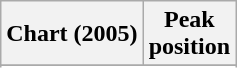<table class="wikitable sortable">
<tr>
<th>Chart (2005)</th>
<th>Peak<br>position</th>
</tr>
<tr>
</tr>
<tr>
</tr>
</table>
